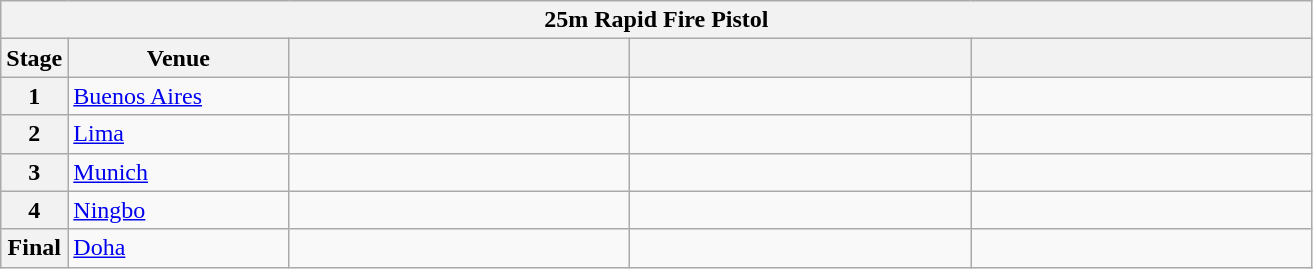<table class="wikitable">
<tr>
<th colspan="5">25m Rapid Fire Pistol</th>
</tr>
<tr>
<th>Stage</th>
<th width=140>Venue</th>
<th width=220></th>
<th width=220></th>
<th width=220></th>
</tr>
<tr>
<th>1</th>
<td> <a href='#'>Buenos Aires</a></td>
<td></td>
<td></td>
<td></td>
</tr>
<tr>
<th>2</th>
<td> <a href='#'>Lima</a></td>
<td></td>
<td></td>
<td></td>
</tr>
<tr>
<th>3</th>
<td> <a href='#'>Munich</a></td>
<td></td>
<td></td>
<td></td>
</tr>
<tr>
<th>4</th>
<td> <a href='#'>Ningbo</a></td>
<td></td>
<td></td>
<td></td>
</tr>
<tr>
<th>Final</th>
<td> <a href='#'>Doha</a></td>
<td></td>
<td></td>
<td></td>
</tr>
</table>
